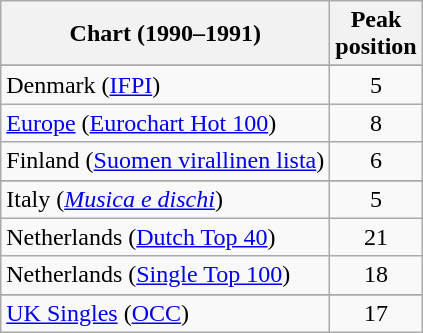<table class="wikitable sortable">
<tr>
<th>Chart (1990–1991)</th>
<th>Peak<br>position</th>
</tr>
<tr>
</tr>
<tr>
<td>Denmark (<a href='#'>IFPI</a>)</td>
<td style="text-align:center;">5</td>
</tr>
<tr>
<td><a href='#'>Europe</a> (<a href='#'>Eurochart Hot 100</a>)</td>
<td style="text-align:center;">8</td>
</tr>
<tr>
<td>Finland (<a href='#'>Suomen virallinen lista</a>)</td>
<td align="center">6</td>
</tr>
<tr>
</tr>
<tr>
<td>Italy (<em><a href='#'>Musica e dischi</a></em>)</td>
<td align="center">5</td>
</tr>
<tr>
<td>Netherlands (<a href='#'>Dutch Top 40</a>)</td>
<td align="center">21</td>
</tr>
<tr>
<td>Netherlands (<a href='#'>Single Top 100</a>)</td>
<td align="center">18</td>
</tr>
<tr>
</tr>
<tr>
<td><a href='#'>UK Singles</a> (<a href='#'>OCC</a>)</td>
<td align="center">17</td>
</tr>
</table>
